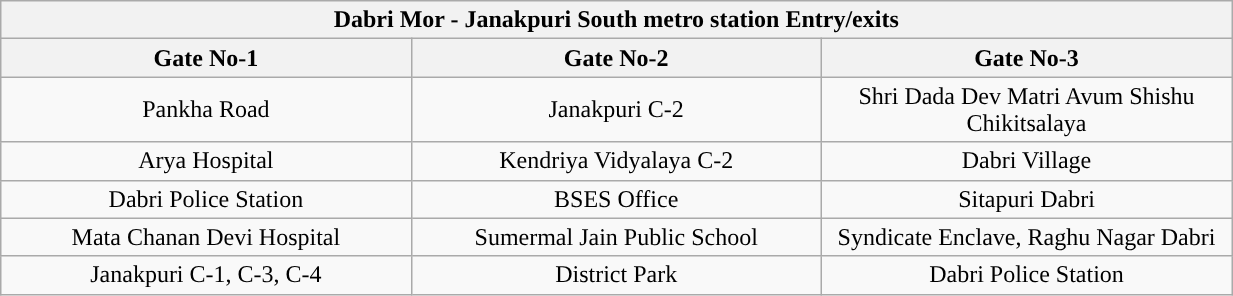<table class="wikitable" style="text-align: center;" width="65%">
<tr>
<th align="center" colspan="5" style="background:#"><span>Dabri Mor - Janakpuri South metro station Entry/exits</span></th>
</tr>
<tr>
<th style="width:15%;">Gate No-1 </th>
<th style="width:15%;">Gate No-2</th>
<th style="width:15%;">Gate No-3 </th>
</tr>
<tr>
<td>Pankha Road</td>
<td>Janakpuri C-2</td>
<td>Shri Dada Dev Matri Avum Shishu Chikitsalaya</td>
</tr>
<tr>
<td>Arya Hospital</td>
<td>Kendriya Vidyalaya C-2</td>
<td>Dabri Village</td>
</tr>
<tr>
<td>Dabri Police Station</td>
<td>BSES Office</td>
<td>Sitapuri Dabri</td>
</tr>
<tr>
<td>Mata Chanan Devi Hospital</td>
<td>Sumermal Jain Public School</td>
<td>Syndicate Enclave, Raghu Nagar Dabri</td>
</tr>
<tr>
<td>Janakpuri C-1, C-3, C-4</td>
<td>District Park</td>
<td>Dabri Police Station</td>
</tr>
</table>
